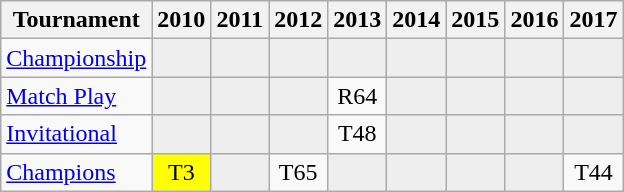<table class="wikitable" style="text-align:center;">
<tr>
<th>Tournament</th>
<th>2010</th>
<th>2011</th>
<th>2012</th>
<th>2013</th>
<th>2014</th>
<th>2015</th>
<th>2016</th>
<th>2017</th>
</tr>
<tr>
<td align="left"><a href='#'>Championship</a></td>
<td style="background:#eeeeee;"></td>
<td style="background:#eeeeee;"></td>
<td style="background:#eeeeee;"></td>
<td style="background:#eeeeee;"></td>
<td style="background:#eeeeee;"></td>
<td style="background:#eeeeee;"></td>
<td style="background:#eeeeee;"></td>
<td style="background:#eeeeee;"></td>
</tr>
<tr>
<td align="left"><a href='#'>Match Play</a></td>
<td style="background:#eeeeee;"></td>
<td style="background:#eeeeee;"></td>
<td style="background:#eeeeee;"></td>
<td>R64</td>
<td style="background:#eeeeee;"></td>
<td style="background:#eeeeee;"></td>
<td style="background:#eeeeee;"></td>
<td style="background:#eeeeee;"></td>
</tr>
<tr>
<td align="left"><a href='#'>Invitational</a></td>
<td style="background:#eeeeee;"></td>
<td style="background:#eeeeee;"></td>
<td style="background:#eeeeee;"></td>
<td>T48</td>
<td style="background:#eeeeee;"></td>
<td style="background:#eeeeee;"></td>
<td style="background:#eeeeee;"></td>
<td style="background:#eeeeee;"></td>
</tr>
<tr>
<td align="left"><a href='#'>Champions</a></td>
<td style="background:yellow;">T3</td>
<td style="background:#eeeeee;"></td>
<td>T65</td>
<td style="background:#eeeeee;"></td>
<td style="background:#eeeeee;"></td>
<td style="background:#eeeeee;"></td>
<td style="background:#eeeeee;"></td>
<td>T44</td>
</tr>
</table>
